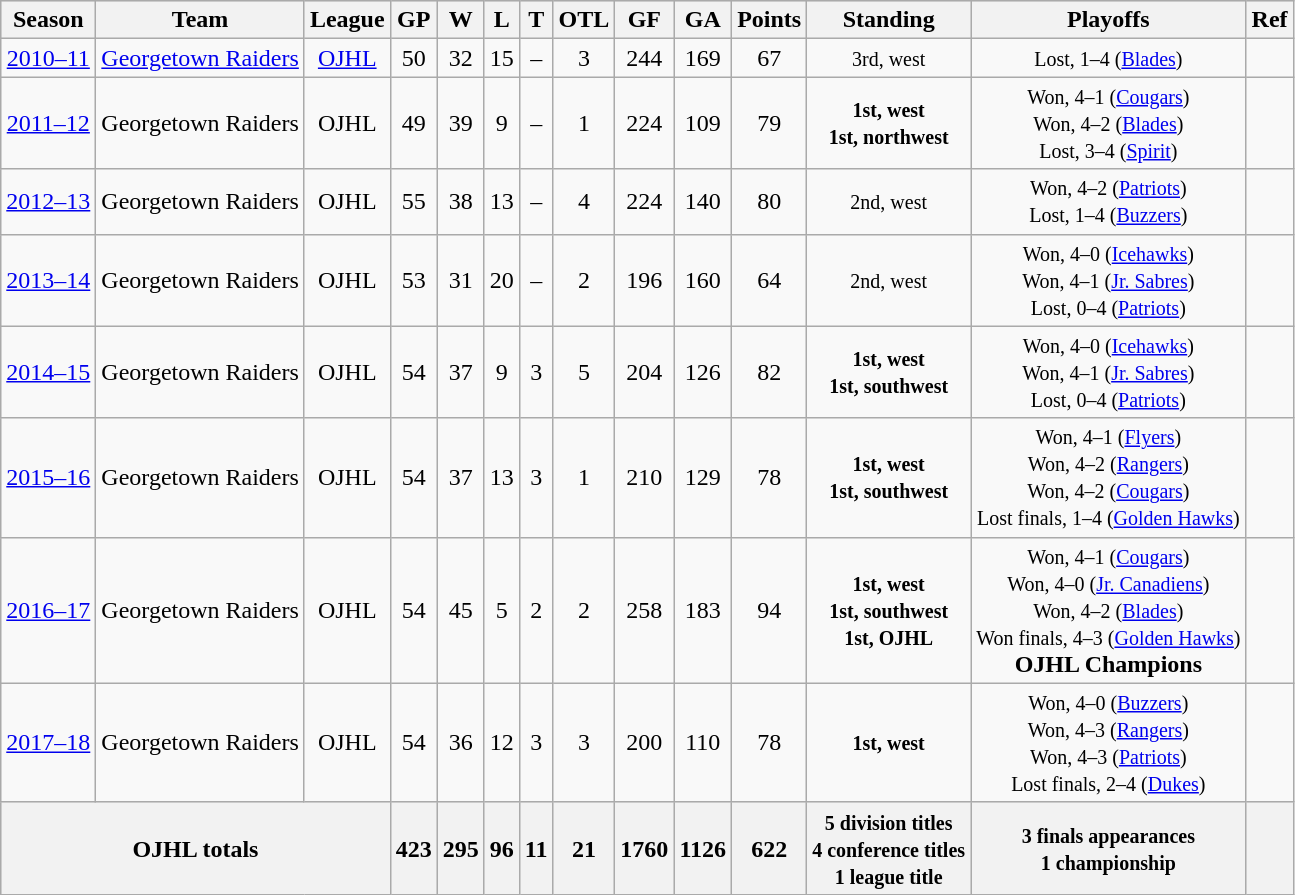<table class="wikitable">
<tr align="center"  bgcolor="#dddddd">
<th>Season</th>
<th>Team</th>
<th>League</th>
<th>GP</th>
<th>W</th>
<th>L</th>
<th>T</th>
<th>OTL</th>
<th>GF</th>
<th>GA</th>
<th>Points</th>
<th>Standing</th>
<th>Playoffs</th>
<th>Ref</th>
</tr>
<tr align="center">
<td><a href='#'>2010–11</a></td>
<td><a href='#'>Georgetown Raiders</a></td>
<td><a href='#'>OJHL</a></td>
<td>50</td>
<td>32</td>
<td>15</td>
<td>–</td>
<td>3</td>
<td>244</td>
<td>169</td>
<td>67</td>
<td><small>3rd, west</small></td>
<td><small>Lost, 1–4 (<a href='#'>Blades</a>)</small></td>
<td></td>
</tr>
<tr align="center">
<td><a href='#'>2011–12</a></td>
<td>Georgetown Raiders</td>
<td>OJHL</td>
<td>49</td>
<td>39</td>
<td>9</td>
<td>–</td>
<td>1</td>
<td>224</td>
<td>109</td>
<td>79</td>
<td><small><strong>1st, west</strong><br><strong>1st, northwest</strong></small></td>
<td><small>Won, 4–1 (<a href='#'>Cougars</a>)<br>Won, 4–2 (<a href='#'>Blades</a>)<br>Lost, 3–4 (<a href='#'>Spirit</a>)</small></td>
<td></td>
</tr>
<tr align="center">
<td><a href='#'>2012–13</a></td>
<td>Georgetown Raiders</td>
<td>OJHL</td>
<td>55</td>
<td>38</td>
<td>13</td>
<td>–</td>
<td>4</td>
<td>224</td>
<td>140</td>
<td>80</td>
<td><small>2nd, west</small></td>
<td><small>Won, 4–2 (<a href='#'>Patriots</a>)<br>Lost, 1–4 (<a href='#'>Buzzers</a>)</small></td>
<td></td>
</tr>
<tr align="center">
<td><a href='#'>2013–14</a></td>
<td>Georgetown Raiders</td>
<td>OJHL</td>
<td>53</td>
<td>31</td>
<td>20</td>
<td>–</td>
<td>2</td>
<td>196</td>
<td>160</td>
<td>64</td>
<td><small>2nd, west</small></td>
<td><small>Won, 4–0 (<a href='#'>Icehawks</a>)<br>Won, 4–1 (<a href='#'>Jr. Sabres</a>)<br>Lost, 0–4 (<a href='#'>Patriots</a>)</small></td>
<td></td>
</tr>
<tr align="center">
<td><a href='#'>2014–15</a></td>
<td>Georgetown Raiders</td>
<td>OJHL</td>
<td>54</td>
<td>37</td>
<td>9</td>
<td>3</td>
<td>5</td>
<td>204</td>
<td>126</td>
<td>82</td>
<td><small><strong>1st, west</strong><br><strong>1st, southwest</strong></small></td>
<td><small>Won, 4–0 (<a href='#'>Icehawks</a>)<br>Won, 4–1 (<a href='#'>Jr. Sabres</a>)<br>Lost, 0–4 (<a href='#'>Patriots</a>)</small></td>
<td></td>
</tr>
<tr align="center">
<td><a href='#'>2015–16</a></td>
<td>Georgetown Raiders</td>
<td>OJHL</td>
<td>54</td>
<td>37</td>
<td>13</td>
<td>3</td>
<td>1</td>
<td>210</td>
<td>129</td>
<td>78</td>
<td><small><strong>1st, west</strong><br><strong>1st, southwest</strong></small></td>
<td><small>Won, 4–1 (<a href='#'>Flyers</a>)<br>Won, 4–2 (<a href='#'>Rangers</a>)<br> Won, 4–2 (<a href='#'>Cougars</a>)<br>Lost finals, 1–4 (<a href='#'>Golden Hawks</a>)</small></td>
<td></td>
</tr>
<tr align="center">
<td><a href='#'>2016–17</a></td>
<td>Georgetown Raiders</td>
<td>OJHL</td>
<td>54</td>
<td>45</td>
<td>5</td>
<td>2</td>
<td>2</td>
<td>258</td>
<td>183</td>
<td>94</td>
<td><small><strong>1st, west</strong><br><strong>1st, southwest</strong><br><strong>1st, OJHL</strong></small></td>
<td><small>Won, 4–1 (<a href='#'>Cougars</a>)<br>Won, 4–0 (<a href='#'>Jr. Canadiens</a>)<br>Won, 4–2 (<a href='#'>Blades</a>)<br>Won finals, 4–3 (<a href='#'>Golden Hawks</a>)</small><br><strong>OJHL Champions</strong></td>
<td></td>
</tr>
<tr align="center">
<td><a href='#'>2017–18</a></td>
<td>Georgetown Raiders</td>
<td>OJHL</td>
<td>54</td>
<td>36</td>
<td>12</td>
<td>3</td>
<td>3</td>
<td>200</td>
<td>110</td>
<td>78</td>
<td><small><strong>1st, west</strong></small></td>
<td><small>Won, 4–0 (<a href='#'>Buzzers</a>)<br>Won, 4–3 (<a href='#'>Rangers</a>)<br>Won, 4–3 (<a href='#'>Patriots</a>)<br>Lost finals, 2–4 (<a href='#'>Dukes</a>)</small></td>
<td></td>
</tr>
<tr align="center"  bgcolor="#dddddd">
<th colspan="3">OJHL totals</th>
<th>423</th>
<th>295</th>
<th>96</th>
<th>11</th>
<th>21</th>
<th>1760</th>
<th>1126</th>
<th>622</th>
<th><small>5 division titles<br>4 conference titles<br>1 league title</small></th>
<th><small>3 finals appearances<br>1 championship</small></th>
<th> </th>
</tr>
</table>
